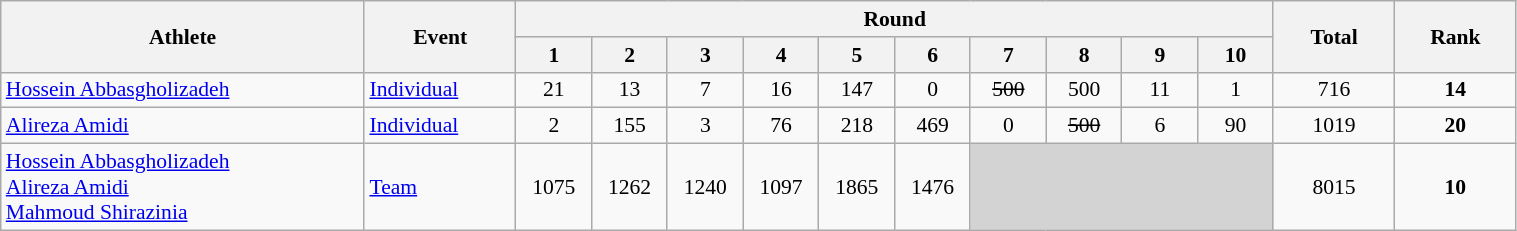<table class="wikitable" width="80%" style="text-align:center; font-size:90%">
<tr>
<th rowspan="2" width="24%">Athlete</th>
<th rowspan="2" width="10%">Event</th>
<th colspan="10">Round</th>
<th rowspan="2" width="8%">Total</th>
<th rowspan="2" width="8%">Rank</th>
</tr>
<tr>
<th width="5%">1</th>
<th width="5%">2</th>
<th width="5%">3</th>
<th width="5%">4</th>
<th width="5%">5</th>
<th width="5%">6</th>
<th width="5%">7</th>
<th width="5%">8</th>
<th width="5%">9</th>
<th width="5%">10</th>
</tr>
<tr>
<td align="left"><a href='#'>Hossein Abbasgholizadeh</a></td>
<td align="left"><a href='#'>Individual</a></td>
<td>21</td>
<td>13</td>
<td>7</td>
<td>16</td>
<td>147</td>
<td>0</td>
<td><s>500</s></td>
<td>500</td>
<td>11</td>
<td>1</td>
<td>716</td>
<td><strong>14</strong></td>
</tr>
<tr>
<td align="left"><a href='#'>Alireza Amidi</a></td>
<td align="left"><a href='#'>Individual</a></td>
<td>2</td>
<td>155</td>
<td>3</td>
<td>76</td>
<td>218</td>
<td>469</td>
<td>0</td>
<td><s>500</s></td>
<td>6</td>
<td>90</td>
<td>1019</td>
<td><strong>20</strong></td>
</tr>
<tr>
<td align="left"><a href='#'>Hossein Abbasgholizadeh</a><br><a href='#'>Alireza Amidi</a><br><a href='#'>Mahmoud Shirazinia</a></td>
<td align="left"><a href='#'>Team</a></td>
<td>1075</td>
<td>1262</td>
<td>1240</td>
<td>1097</td>
<td>1865</td>
<td>1476</td>
<td colspan=4 bgcolor=#D3D3D3></td>
<td>8015</td>
<td><strong>10</strong></td>
</tr>
</table>
